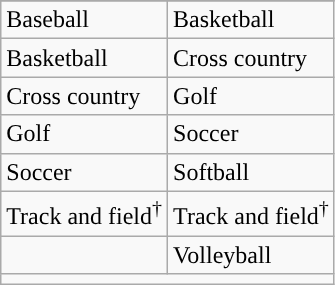<table class="wikitable" style=" ">
<tr>
</tr>
<tr>
<td>Baseball</td>
<td>Basketball</td>
</tr>
<tr>
<td>Basketball</td>
<td>Cross country</td>
</tr>
<tr>
<td>Cross country</td>
<td>Golf</td>
</tr>
<tr>
<td>Golf</td>
<td>Soccer</td>
</tr>
<tr>
<td>Soccer</td>
<td>Softball</td>
</tr>
<tr>
<td>Track and field<sup>†</sup></td>
<td>Track and field<sup>†</sup></td>
</tr>
<tr>
<td></td>
<td>Volleyball</td>
</tr>
<tr>
<td colspan="2"></td>
</tr>
</table>
